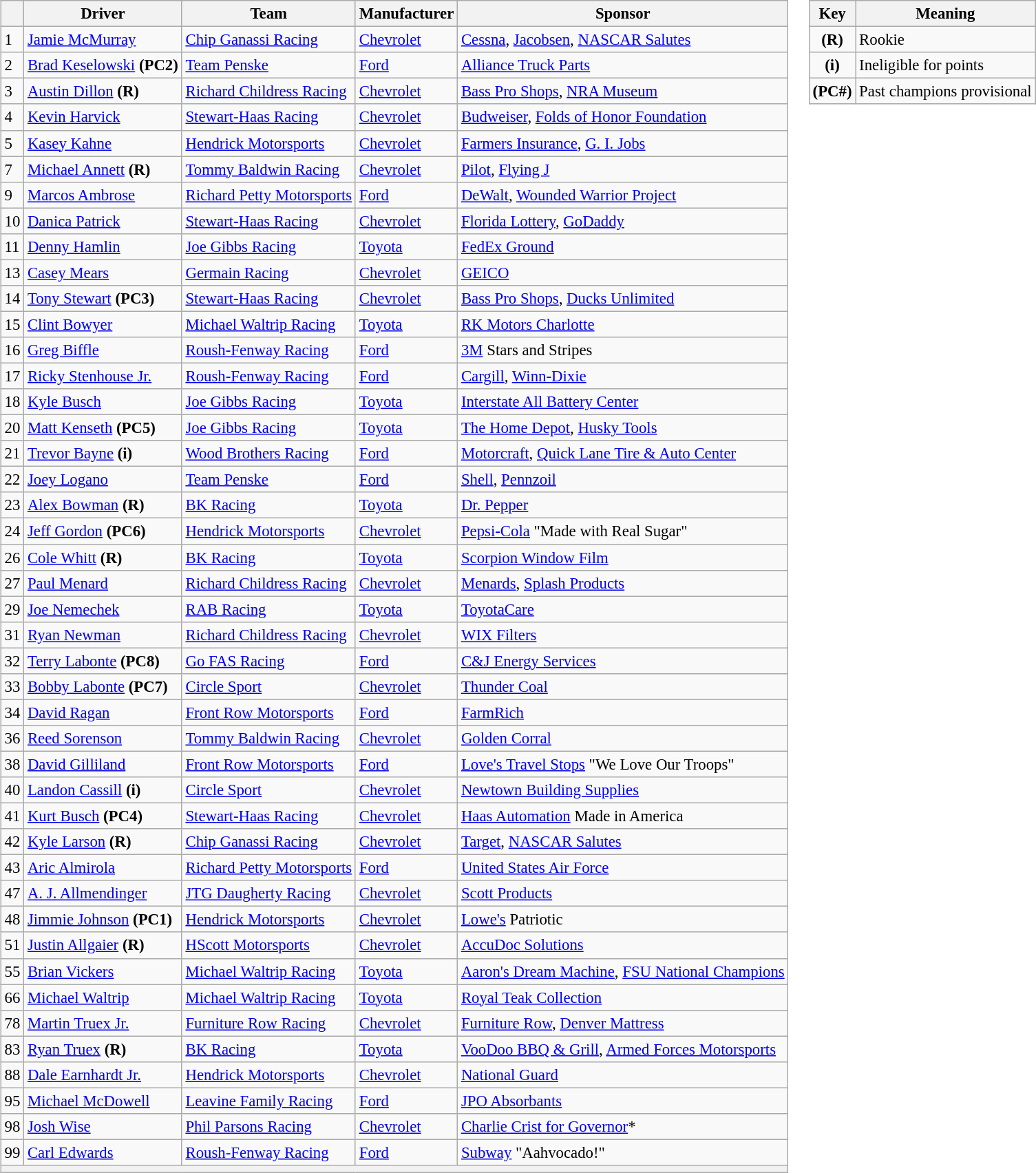<table>
<tr>
<td><br><table class="wikitable" style="font-size:95%">
<tr>
<th></th>
<th>Driver</th>
<th>Team</th>
<th>Manufacturer</th>
<th>Sponsor</th>
</tr>
<tr>
<td>1</td>
<td><a href='#'>Jamie McMurray</a></td>
<td><a href='#'>Chip Ganassi Racing</a></td>
<td><a href='#'>Chevrolet</a></td>
<td><a href='#'>Cessna</a>, <a href='#'>Jacobsen</a>, <a href='#'>NASCAR Salutes</a></td>
</tr>
<tr>
<td>2</td>
<td><a href='#'>Brad Keselowski</a> <strong>(PC2)</strong></td>
<td><a href='#'>Team Penske</a></td>
<td><a href='#'>Ford</a></td>
<td><a href='#'>Alliance Truck Parts</a></td>
</tr>
<tr>
<td>3</td>
<td><a href='#'>Austin Dillon</a> <strong>(R)</strong></td>
<td><a href='#'>Richard Childress Racing</a></td>
<td><a href='#'>Chevrolet</a></td>
<td><a href='#'>Bass Pro Shops</a>, <a href='#'>NRA Museum</a></td>
</tr>
<tr>
<td>4</td>
<td><a href='#'>Kevin Harvick</a></td>
<td><a href='#'>Stewart-Haas Racing</a></td>
<td><a href='#'>Chevrolet</a></td>
<td><a href='#'>Budweiser</a>, <a href='#'>Folds of Honor Foundation</a></td>
</tr>
<tr>
<td>5</td>
<td><a href='#'>Kasey Kahne</a></td>
<td><a href='#'>Hendrick Motorsports</a></td>
<td><a href='#'>Chevrolet</a></td>
<td><a href='#'>Farmers Insurance</a>, <a href='#'>G. I. Jobs</a></td>
</tr>
<tr>
<td>7</td>
<td><a href='#'>Michael Annett</a> <strong>(R)</strong></td>
<td><a href='#'>Tommy Baldwin Racing</a></td>
<td><a href='#'>Chevrolet</a></td>
<td><a href='#'>Pilot</a>, <a href='#'>Flying J</a></td>
</tr>
<tr>
<td>9</td>
<td><a href='#'>Marcos Ambrose</a></td>
<td><a href='#'>Richard Petty Motorsports</a></td>
<td><a href='#'>Ford</a></td>
<td><a href='#'>DeWalt</a>, <a href='#'>Wounded Warrior Project</a></td>
</tr>
<tr>
<td>10</td>
<td><a href='#'>Danica Patrick</a></td>
<td><a href='#'>Stewart-Haas Racing</a></td>
<td><a href='#'>Chevrolet</a></td>
<td><a href='#'>Florida Lottery</a>, <a href='#'>GoDaddy</a></td>
</tr>
<tr>
<td>11</td>
<td><a href='#'>Denny Hamlin</a></td>
<td><a href='#'>Joe Gibbs Racing</a></td>
<td><a href='#'>Toyota</a></td>
<td><a href='#'>FedEx Ground</a></td>
</tr>
<tr>
<td>13</td>
<td><a href='#'>Casey Mears</a></td>
<td><a href='#'>Germain Racing</a></td>
<td><a href='#'>Chevrolet</a></td>
<td><a href='#'>GEICO</a></td>
</tr>
<tr>
<td>14</td>
<td><a href='#'>Tony Stewart</a> <strong>(PC3)</strong></td>
<td><a href='#'>Stewart-Haas Racing</a></td>
<td><a href='#'>Chevrolet</a></td>
<td><a href='#'>Bass Pro Shops</a>, <a href='#'>Ducks Unlimited</a></td>
</tr>
<tr>
<td>15</td>
<td><a href='#'>Clint Bowyer</a></td>
<td><a href='#'>Michael Waltrip Racing</a></td>
<td><a href='#'>Toyota</a></td>
<td><a href='#'>RK Motors Charlotte</a></td>
</tr>
<tr>
<td>16</td>
<td><a href='#'>Greg Biffle</a></td>
<td><a href='#'>Roush-Fenway Racing</a></td>
<td><a href='#'>Ford</a></td>
<td><a href='#'>3M</a> Stars and Stripes</td>
</tr>
<tr>
<td>17</td>
<td><a href='#'>Ricky Stenhouse Jr.</a></td>
<td><a href='#'>Roush-Fenway Racing</a></td>
<td><a href='#'>Ford</a></td>
<td><a href='#'>Cargill</a>, <a href='#'>Winn-Dixie</a></td>
</tr>
<tr>
<td>18</td>
<td><a href='#'>Kyle Busch</a></td>
<td><a href='#'>Joe Gibbs Racing</a></td>
<td><a href='#'>Toyota</a></td>
<td><a href='#'>Interstate All Battery Center</a></td>
</tr>
<tr>
<td>20</td>
<td><a href='#'>Matt Kenseth</a> <strong>(PC5)</strong></td>
<td><a href='#'>Joe Gibbs Racing</a></td>
<td><a href='#'>Toyota</a></td>
<td><a href='#'>The Home Depot</a>, <a href='#'>Husky Tools</a></td>
</tr>
<tr>
<td>21</td>
<td><a href='#'>Trevor Bayne</a> <strong>(i)</strong></td>
<td><a href='#'>Wood Brothers Racing</a></td>
<td><a href='#'>Ford</a></td>
<td><a href='#'>Motorcraft</a>, <a href='#'>Quick Lane Tire & Auto Center</a></td>
</tr>
<tr>
<td>22</td>
<td><a href='#'>Joey Logano</a></td>
<td><a href='#'>Team Penske</a></td>
<td><a href='#'>Ford</a></td>
<td><a href='#'>Shell</a>, <a href='#'>Pennzoil</a></td>
</tr>
<tr>
<td>23</td>
<td><a href='#'>Alex Bowman</a> <strong>(R)</strong></td>
<td><a href='#'>BK Racing</a></td>
<td><a href='#'>Toyota</a></td>
<td><a href='#'>Dr. Pepper</a></td>
</tr>
<tr>
<td>24</td>
<td><a href='#'>Jeff Gordon</a> <strong>(PC6)</strong></td>
<td><a href='#'>Hendrick Motorsports</a></td>
<td><a href='#'>Chevrolet</a></td>
<td><a href='#'>Pepsi-Cola</a> "Made with Real Sugar"</td>
</tr>
<tr>
<td>26</td>
<td><a href='#'>Cole Whitt</a> <strong>(R)</strong></td>
<td><a href='#'>BK Racing</a></td>
<td><a href='#'>Toyota</a></td>
<td><a href='#'>Scorpion Window Film</a></td>
</tr>
<tr>
<td>27</td>
<td><a href='#'>Paul Menard</a></td>
<td><a href='#'>Richard Childress Racing</a></td>
<td><a href='#'>Chevrolet</a></td>
<td><a href='#'>Menards</a>, <a href='#'>Splash Products</a></td>
</tr>
<tr>
<td>29</td>
<td><a href='#'>Joe Nemechek</a></td>
<td><a href='#'>RAB Racing</a></td>
<td><a href='#'>Toyota</a></td>
<td><a href='#'>ToyotaCare</a></td>
</tr>
<tr>
<td>31</td>
<td><a href='#'>Ryan Newman</a></td>
<td><a href='#'>Richard Childress Racing</a></td>
<td><a href='#'>Chevrolet</a></td>
<td><a href='#'>WIX Filters</a></td>
</tr>
<tr>
<td>32</td>
<td><a href='#'>Terry Labonte</a> <strong>(PC8)</strong></td>
<td><a href='#'>Go FAS Racing</a></td>
<td><a href='#'>Ford</a></td>
<td><a href='#'>C&J Energy Services</a></td>
</tr>
<tr>
<td>33</td>
<td><a href='#'>Bobby Labonte</a> <strong>(PC7)</strong></td>
<td><a href='#'>Circle Sport</a></td>
<td><a href='#'>Chevrolet</a></td>
<td><a href='#'>Thunder Coal</a></td>
</tr>
<tr>
<td>34</td>
<td><a href='#'>David Ragan</a></td>
<td><a href='#'>Front Row Motorsports</a></td>
<td><a href='#'>Ford</a></td>
<td><a href='#'>FarmRich</a></td>
</tr>
<tr>
<td>36</td>
<td><a href='#'>Reed Sorenson</a></td>
<td><a href='#'>Tommy Baldwin Racing</a></td>
<td><a href='#'>Chevrolet</a></td>
<td><a href='#'>Golden Corral</a></td>
</tr>
<tr>
<td>38</td>
<td><a href='#'>David Gilliland</a></td>
<td><a href='#'>Front Row Motorsports</a></td>
<td><a href='#'>Ford</a></td>
<td><a href='#'>Love's Travel Stops</a> "We Love Our Troops"</td>
</tr>
<tr>
<td>40</td>
<td><a href='#'>Landon Cassill</a> <strong>(i)</strong></td>
<td><a href='#'>Circle Sport</a></td>
<td><a href='#'>Chevrolet</a></td>
<td><a href='#'>Newtown Building Supplies</a></td>
</tr>
<tr>
<td>41</td>
<td><a href='#'>Kurt Busch</a> <strong>(PC4)</strong></td>
<td><a href='#'>Stewart-Haas Racing</a></td>
<td><a href='#'>Chevrolet</a></td>
<td><a href='#'>Haas Automation</a> Made in America</td>
</tr>
<tr>
<td>42</td>
<td><a href='#'>Kyle Larson</a> <strong>(R)</strong></td>
<td><a href='#'>Chip Ganassi Racing</a></td>
<td><a href='#'>Chevrolet</a></td>
<td><a href='#'>Target</a>, <a href='#'>NASCAR Salutes</a></td>
</tr>
<tr>
<td>43</td>
<td><a href='#'>Aric Almirola</a></td>
<td><a href='#'>Richard Petty Motorsports</a></td>
<td><a href='#'>Ford</a></td>
<td><a href='#'>United States Air Force</a></td>
</tr>
<tr>
<td>47</td>
<td><a href='#'>A. J. Allmendinger</a></td>
<td><a href='#'>JTG Daugherty Racing</a></td>
<td><a href='#'>Chevrolet</a></td>
<td><a href='#'>Scott Products</a></td>
</tr>
<tr>
<td>48</td>
<td><a href='#'>Jimmie Johnson</a> <strong>(PC1)</strong></td>
<td><a href='#'>Hendrick Motorsports</a></td>
<td><a href='#'>Chevrolet</a></td>
<td><a href='#'>Lowe's</a> Patriotic</td>
</tr>
<tr>
<td>51</td>
<td><a href='#'>Justin Allgaier</a> <strong>(R)</strong></td>
<td><a href='#'>HScott Motorsports</a></td>
<td><a href='#'>Chevrolet</a></td>
<td><a href='#'>AccuDoc Solutions</a></td>
</tr>
<tr>
<td>55</td>
<td><a href='#'>Brian Vickers</a></td>
<td><a href='#'>Michael Waltrip Racing</a></td>
<td><a href='#'>Toyota</a></td>
<td><a href='#'>Aaron's Dream Machine</a>, <a href='#'>FSU National Champions</a></td>
</tr>
<tr>
<td>66</td>
<td><a href='#'>Michael Waltrip</a></td>
<td><a href='#'>Michael Waltrip Racing</a></td>
<td><a href='#'>Toyota</a></td>
<td><a href='#'>Royal Teak Collection</a></td>
</tr>
<tr>
<td>78</td>
<td><a href='#'>Martin Truex Jr.</a></td>
<td><a href='#'>Furniture Row Racing</a></td>
<td><a href='#'>Chevrolet</a></td>
<td><a href='#'>Furniture Row</a>, <a href='#'>Denver Mattress</a></td>
</tr>
<tr>
<td>83</td>
<td><a href='#'>Ryan Truex</a> <strong>(R)</strong></td>
<td><a href='#'>BK Racing</a></td>
<td><a href='#'>Toyota</a></td>
<td><a href='#'>VooDoo BBQ & Grill</a>, <a href='#'>Armed Forces Motorsports</a></td>
</tr>
<tr>
<td>88</td>
<td><a href='#'>Dale Earnhardt Jr.</a></td>
<td><a href='#'>Hendrick Motorsports</a></td>
<td><a href='#'>Chevrolet</a></td>
<td><a href='#'>National Guard</a></td>
</tr>
<tr>
<td>95</td>
<td><a href='#'>Michael McDowell</a></td>
<td><a href='#'>Leavine Family Racing</a></td>
<td><a href='#'>Ford</a></td>
<td><a href='#'>JPO Absorbants</a></td>
</tr>
<tr>
<td>98</td>
<td><a href='#'>Josh Wise</a></td>
<td><a href='#'>Phil Parsons Racing</a></td>
<td><a href='#'>Chevrolet</a></td>
<td><a href='#'>Charlie Crist for Governor</a>*</td>
</tr>
<tr>
<td>99</td>
<td><a href='#'>Carl Edwards</a></td>
<td><a href='#'>Roush-Fenway Racing</a></td>
<td><a href='#'>Ford</a></td>
<td><a href='#'>Subway</a> "Aahvocado!"</td>
</tr>
<tr>
<th colspan="5"></th>
</tr>
</table>
</td>
<td valign="top"><br><table align="right" class="wikitable" style="font-size: 95%;">
<tr>
<th>Key</th>
<th>Meaning</th>
</tr>
<tr>
<td align="center"><strong>(R)</strong></td>
<td>Rookie</td>
</tr>
<tr>
<td align="center"><strong>(i)</strong></td>
<td>Ineligible for points</td>
</tr>
<tr>
<td align="center"><strong>(PC#)</strong></td>
<td>Past champions provisional</td>
</tr>
</table>
</td>
</tr>
</table>
